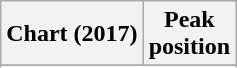<table class="wikitable sortable plainrowheaders">
<tr>
<th scope="col">Chart (2017)</th>
<th scope="col">Peak<br>position</th>
</tr>
<tr>
</tr>
<tr>
</tr>
<tr>
</tr>
<tr>
</tr>
<tr>
</tr>
<tr>
</tr>
</table>
